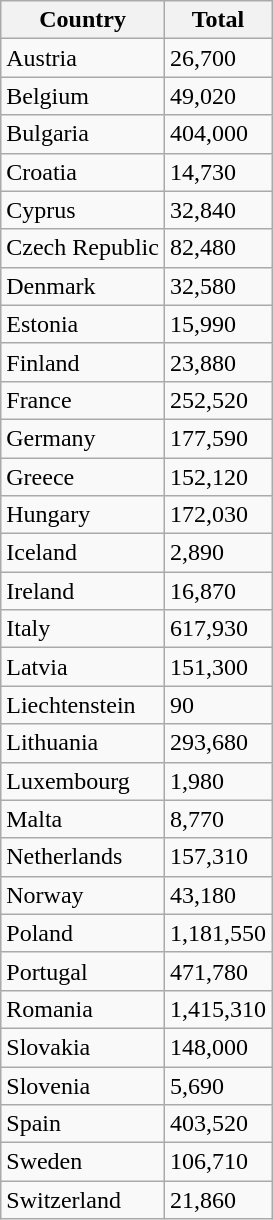<table class="wikitable sortable">
<tr>
<th>Country</th>
<th>Total</th>
</tr>
<tr>
<td>Austria</td>
<td>26,700</td>
</tr>
<tr>
<td>Belgium</td>
<td>49,020</td>
</tr>
<tr>
<td>Bulgaria</td>
<td>404,000</td>
</tr>
<tr>
<td>Croatia</td>
<td>14,730</td>
</tr>
<tr>
<td>Cyprus</td>
<td>32,840</td>
</tr>
<tr>
<td>Czech Republic</td>
<td>82,480</td>
</tr>
<tr>
<td>Denmark</td>
<td>32,580</td>
</tr>
<tr>
<td>Estonia</td>
<td>15,990</td>
</tr>
<tr>
<td>Finland</td>
<td>23,880</td>
</tr>
<tr>
<td>France</td>
<td>252,520</td>
</tr>
<tr>
<td>Germany</td>
<td>177,590</td>
</tr>
<tr>
<td>Greece</td>
<td>152,120</td>
</tr>
<tr>
<td>Hungary</td>
<td>172,030</td>
</tr>
<tr>
<td>Iceland</td>
<td>2,890</td>
</tr>
<tr>
<td>Ireland</td>
<td>16,870</td>
</tr>
<tr>
<td>Italy</td>
<td>617,930</td>
</tr>
<tr>
<td>Latvia</td>
<td>151,300</td>
</tr>
<tr>
<td>Liechtenstein</td>
<td>90</td>
</tr>
<tr>
<td>Lithuania</td>
<td>293,680</td>
</tr>
<tr>
<td>Luxembourg</td>
<td>1,980</td>
</tr>
<tr>
<td>Malta</td>
<td>8,770</td>
</tr>
<tr>
<td>Netherlands</td>
<td>157,310</td>
</tr>
<tr>
<td>Norway</td>
<td>43,180</td>
</tr>
<tr>
<td>Poland</td>
<td>1,181,550</td>
</tr>
<tr>
<td>Portugal</td>
<td>471,780</td>
</tr>
<tr>
<td>Romania</td>
<td>1,415,310</td>
</tr>
<tr>
<td>Slovakia</td>
<td>148,000</td>
</tr>
<tr>
<td>Slovenia</td>
<td>5,690</td>
</tr>
<tr>
<td>Spain</td>
<td>403,520</td>
</tr>
<tr>
<td>Sweden</td>
<td>106,710</td>
</tr>
<tr>
<td>Switzerland</td>
<td>21,860</td>
</tr>
</table>
